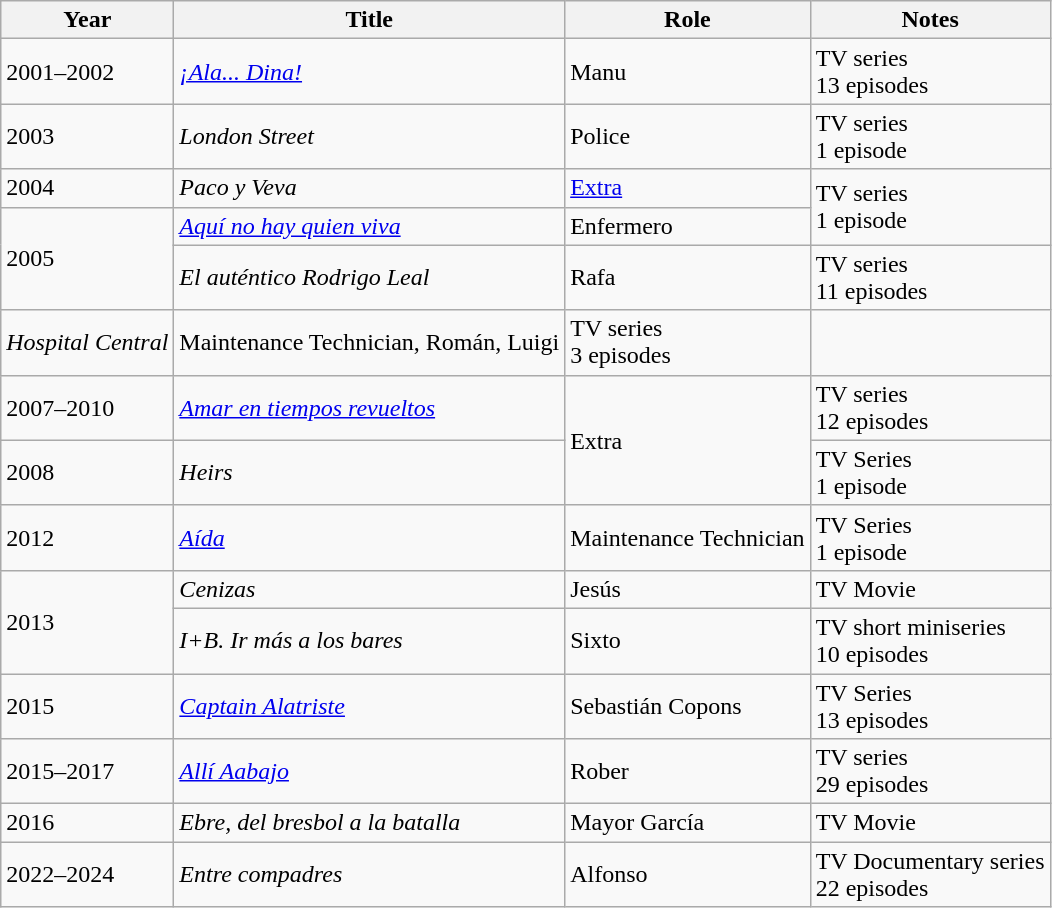<table class="wikitable sortable">
<tr>
<th>Year</th>
<th>Title</th>
<th>Role</th>
<th>Notes</th>
</tr>
<tr>
<td>2001–2002</td>
<td><em><a href='#'>¡Ala... Dina!</a></em></td>
<td>Manu</td>
<td>TV series<br>13 episodes</td>
</tr>
<tr>
<td>2003</td>
<td><em>London Street</em></td>
<td>Police</td>
<td>TV series<br>1 episode</td>
</tr>
<tr>
<td>2004</td>
<td><em>Paco y Veva</em></td>
<td><a href='#'>Extra</a></td>
<td rowspan=2>TV series<br>1 episode</td>
</tr>
<tr>
<td rowspan=2>2005</td>
<td><em><a href='#'>Aquí no hay quien viva</a></em></td>
<td>Enfermero</td>
</tr>
<tr>
<td><em>El auténtico Rodrigo Leal</em></td>
<td>Rafa</td>
<td>TV series<br>11 episodes</td>
</tr>
<tr>
<td 2005-2009><em>Hospital Central</em></td>
<td>Maintenance Technician, Román, Luigi</td>
<td>TV series<br>3 episodes</td>
</tr>
<tr>
<td>2007–2010</td>
<td><em><a href='#'>Amar en tiempos revueltos</a></em></td>
<td rowspan=2>Extra</td>
<td>TV series<br>12 episodes</td>
</tr>
<tr>
<td>2008</td>
<td><em>Heirs</em></td>
<td>TV Series<br>1 episode</td>
</tr>
<tr>
<td>2012</td>
<td><em><a href='#'>Aída</a></em></td>
<td>Maintenance Technician</td>
<td>TV Series<br>1 episode</td>
</tr>
<tr>
<td rowspan=2>2013</td>
<td><em>Cenizas</em></td>
<td>Jesús</td>
<td>TV Movie</td>
</tr>
<tr>
<td><em>I+B. Ir más a los bares</em></td>
<td>Sixto</td>
<td>TV short miniseries<br>10 episodes</td>
</tr>
<tr>
<td>2015</td>
<td><em><a href='#'>Captain Alatriste</a></em></td>
<td>Sebastián Copons</td>
<td>TV Series<br>13 episodes</td>
</tr>
<tr>
<td>2015–2017</td>
<td><em><a href='#'>Allí Aabajo</a></em></td>
<td>Rober</td>
<td>TV series<br>29 episodes</td>
</tr>
<tr>
<td>2016</td>
<td><em>Ebre, del bresbol a la batalla</em></td>
<td>Mayor García</td>
<td>TV Movie</td>
</tr>
<tr>
<td>2022–2024</td>
<td><em>Entre compadres</em></td>
<td>Alfonso</td>
<td>TV Documentary series<br>22 episodes</td>
</tr>
</table>
